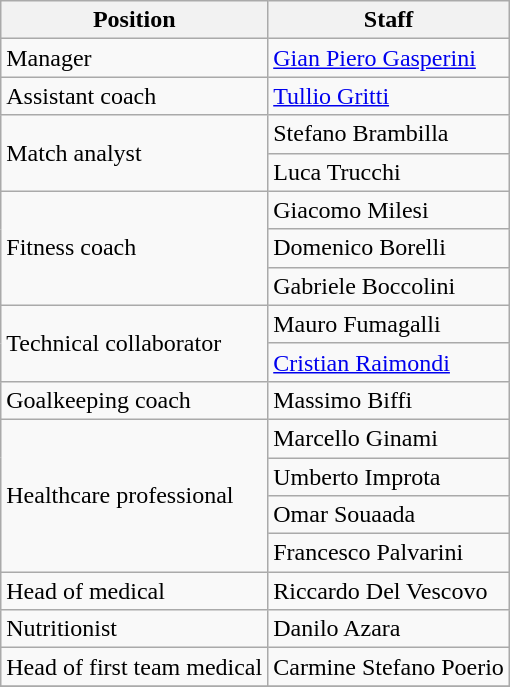<table class="wikitable">
<tr>
<th>Position</th>
<th>Staff</th>
</tr>
<tr>
<td>Manager</td>
<td> <a href='#'>Gian Piero Gasperini</a></td>
</tr>
<tr>
<td>Assistant coach</td>
<td> <a href='#'>Tullio Gritti</a></td>
</tr>
<tr>
<td rowspan=2>Match analyst</td>
<td> Stefano Brambilla</td>
</tr>
<tr>
<td> Luca Trucchi</td>
</tr>
<tr>
<td rowspan=3>Fitness coach</td>
<td> Giacomo Milesi</td>
</tr>
<tr>
<td> Domenico Borelli</td>
</tr>
<tr>
<td> Gabriele Boccolini</td>
</tr>
<tr>
<td rowspan=2>Technical collaborator</td>
<td> Mauro Fumagalli</td>
</tr>
<tr>
<td> <a href='#'>Cristian Raimondi</a></td>
</tr>
<tr>
<td>Goalkeeping coach</td>
<td> Massimo Biffi</td>
</tr>
<tr>
<td rowspan=4>Healthcare professional</td>
<td> Marcello Ginami</td>
</tr>
<tr>
<td> Umberto Improta</td>
</tr>
<tr>
<td> Omar Souaada</td>
</tr>
<tr>
<td> Francesco Palvarini</td>
</tr>
<tr>
<td>Head of medical</td>
<td> Riccardo Del Vescovo</td>
</tr>
<tr>
<td>Nutritionist</td>
<td> Danilo Azara</td>
</tr>
<tr>
<td>Head of first team medical</td>
<td> Carmine Stefano Poerio</td>
</tr>
<tr>
</tr>
</table>
